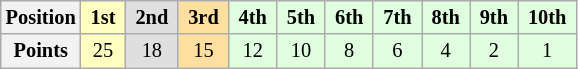<table class="wikitable" style="font-size:85%; text-align:center">
<tr>
<th scope="col">Position</th>
<td style="background:#ffffbf;"> <strong>1st</strong> </td>
<td style="background:#dfdfdf;"> <strong>2nd</strong> </td>
<td style="background:#ffdf9f;"> <strong>3rd</strong> </td>
<td style="background:#dfffdf;"> <strong>4th</strong> </td>
<td style="background:#dfffdf;"> <strong>5th</strong> </td>
<td style="background:#dfffdf;"> <strong>6th</strong> </td>
<td style="background:#dfffdf;"> <strong>7th</strong> </td>
<td style="background:#dfffdf;"> <strong>8th</strong> </td>
<td style="background:#dfffdf;"> <strong>9th</strong> </td>
<td style="background:#dfffdf;"> <strong>10th</strong> </td>
</tr>
<tr>
<th scope="col">Points</th>
<td style="background:#ffffbf;">25</td>
<td style="background:#dfdfdf;">18</td>
<td style="background:#ffdf9f;">15</td>
<td style="background:#dfffdf;">12</td>
<td style="background:#dfffdf;">10</td>
<td style="background:#dfffdf;">8</td>
<td style="background:#dfffdf;">6</td>
<td style="background:#dfffdf;">4</td>
<td style="background:#dfffdf;">2</td>
<td style="background:#dfffdf;">1</td>
</tr>
</table>
